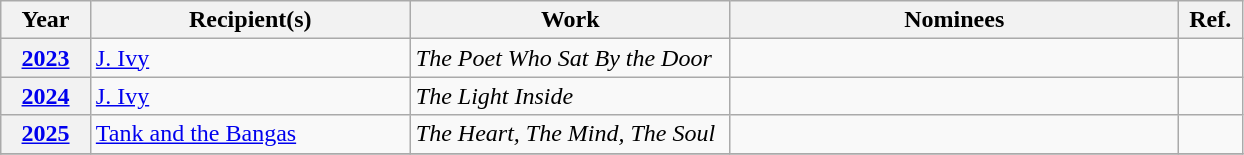<table class="wikitable">
<tr>
<th width="7%">Year</th>
<th width="25%">Recipient(s)</th>
<th width="25%">Work</th>
<th width="35%" class=unsortable>Nominees</th>
<th width="5%" class=unsortable>Ref.</th>
</tr>
<tr>
<th><a href='#'>2023</a></th>
<td><a href='#'>J. Ivy</a></td>
<td><em>The Poet Who Sat By the Door</em></td>
<td></td>
<td><br></td>
</tr>
<tr>
<th><a href='#'>2024</a></th>
<td><a href='#'>J. Ivy</a></td>
<td><em>The Light Inside</em></td>
<td></td>
<td></td>
</tr>
<tr>
<th><a href='#'>2025</a></th>
<td><a href='#'>Tank and the Bangas</a></td>
<td><em>The Heart, The Mind, The Soul</em></td>
<td></td>
<td></td>
</tr>
<tr>
</tr>
</table>
